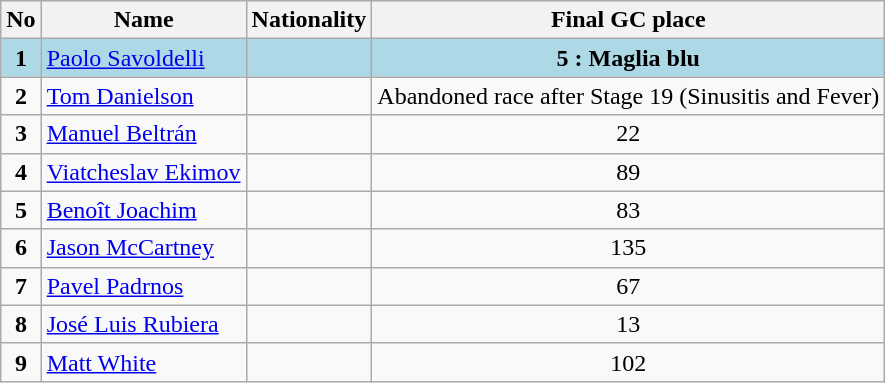<table class="wikitable">
<tr>
<th>No</th>
<th>Name</th>
<th>Nationality</th>
<th>Final GC place</th>
</tr>
<tr style="background:lightblue">
<td align="center"><strong>1</strong></td>
<td><a href='#'>Paolo Savoldelli</a></td>
<td></td>
<td align="center"><strong>5 : Maglia blu</strong></td>
</tr>
<tr --->
<td align="center"><strong>2</strong></td>
<td><a href='#'>Tom Danielson</a></td>
<td></td>
<td align="center">Abandoned race after Stage 19 (Sinusitis and Fever)</td>
</tr>
<tr --->
<td align="center"><strong>3</strong></td>
<td><a href='#'>Manuel Beltrán</a></td>
<td></td>
<td align="center">22</td>
</tr>
<tr --->
<td align="center"><strong>4</strong></td>
<td><a href='#'>Viatcheslav Ekimov</a></td>
<td></td>
<td align="center">89</td>
</tr>
<tr --->
<td align="center"><strong>5</strong></td>
<td><a href='#'>Benoît Joachim</a></td>
<td></td>
<td align="center">83</td>
</tr>
<tr --->
<td align="center"><strong>6</strong></td>
<td><a href='#'>Jason McCartney</a></td>
<td></td>
<td align="center">135</td>
</tr>
<tr --->
<td align="center"><strong>7</strong></td>
<td><a href='#'>Pavel Padrnos</a></td>
<td></td>
<td align="center">67</td>
</tr>
<tr --->
<td align="center"><strong>8</strong></td>
<td><a href='#'>José Luis Rubiera</a></td>
<td></td>
<td align="center">13</td>
</tr>
<tr --->
<td align="center"><strong>9</strong></td>
<td><a href='#'>Matt White</a></td>
<td></td>
<td align="center">102</td>
</tr>
</table>
